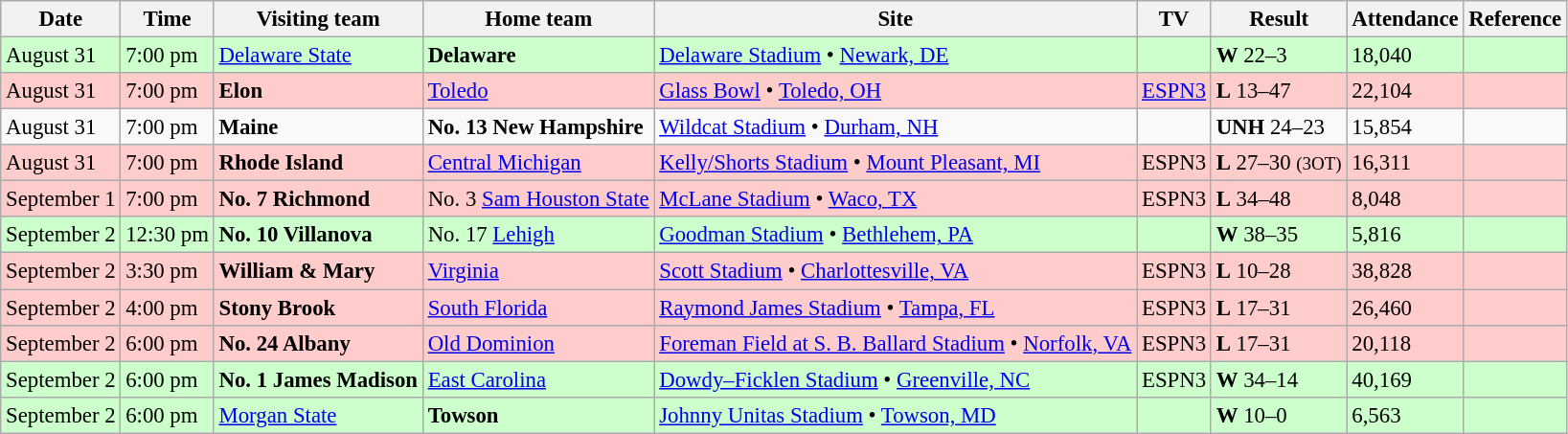<table class="wikitable" style="font-size:95%;">
<tr>
<th>Date</th>
<th>Time</th>
<th>Visiting team</th>
<th>Home team</th>
<th>Site</th>
<th>TV</th>
<th>Result</th>
<th>Attendance</th>
<th class="unsortable">Reference</th>
</tr>
<tr bgcolor=ccffcc>
<td>August 31</td>
<td>7:00 pm</td>
<td><a href='#'>Delaware State</a></td>
<td><strong>Delaware</strong></td>
<td><a href='#'>Delaware Stadium</a> • <a href='#'>Newark, DE</a></td>
<td></td>
<td><strong>W</strong> 22–3</td>
<td>18,040</td>
<td></td>
</tr>
<tr bgcolor=ffcccc>
<td>August 31</td>
<td>7:00 pm</td>
<td><strong>Elon</strong></td>
<td><a href='#'>Toledo</a></td>
<td><a href='#'>Glass Bowl</a> • <a href='#'>Toledo, OH</a></td>
<td><a href='#'>ESPN3</a></td>
<td><strong>L</strong> 13–47</td>
<td>22,104</td>
<td></td>
</tr>
<tr bgcolor=>
<td>August 31</td>
<td>7:00 pm</td>
<td><strong>Maine</strong></td>
<td><strong>No. 13 New Hampshire</strong></td>
<td><a href='#'>Wildcat Stadium</a> • <a href='#'>Durham, NH</a></td>
<td></td>
<td><strong>UNH</strong> 24–23</td>
<td>15,854</td>
<td></td>
</tr>
<tr bgcolor=ffcccc>
<td>August 31</td>
<td>7:00 pm</td>
<td><strong>Rhode Island</strong></td>
<td><a href='#'>Central Michigan</a></td>
<td><a href='#'>Kelly/Shorts Stadium</a> • <a href='#'>Mount Pleasant, MI</a></td>
<td>ESPN3</td>
<td><strong>L</strong> 27–30 <small>(3OT)</small></td>
<td>16,311</td>
<td></td>
</tr>
<tr bgcolor=ffcccc>
<td>September 1</td>
<td>7:00 pm</td>
<td><strong>No. 7 Richmond</strong></td>
<td>No. 3 <a href='#'>Sam Houston State</a></td>
<td><a href='#'>McLane Stadium</a> • <a href='#'>Waco, TX</a></td>
<td>ESPN3</td>
<td><strong>L</strong> 34–48</td>
<td>8,048</td>
<td></td>
</tr>
<tr bgcolor=ccffcc>
<td>September 2</td>
<td>12:30 pm</td>
<td><strong>No. 10 Villanova</strong></td>
<td>No. 17 <a href='#'>Lehigh</a></td>
<td><a href='#'>Goodman Stadium</a> • <a href='#'>Bethlehem, PA</a></td>
<td></td>
<td><strong>W</strong> 38–35</td>
<td>5,816</td>
<td></td>
</tr>
<tr bgcolor=ffcccc>
<td>September 2</td>
<td>3:30 pm</td>
<td><strong>William & Mary</strong></td>
<td><a href='#'>Virginia</a></td>
<td><a href='#'>Scott Stadium</a> • <a href='#'>Charlottesville, VA</a></td>
<td>ESPN3</td>
<td><strong>L</strong> 10–28</td>
<td>38,828</td>
<td></td>
</tr>
<tr bgcolor=ffcccc>
<td>September 2</td>
<td>4:00 pm</td>
<td><strong>Stony Brook</strong></td>
<td><a href='#'>South Florida</a></td>
<td><a href='#'>Raymond James Stadium</a> • <a href='#'>Tampa, FL</a></td>
<td>ESPN3</td>
<td><strong>L</strong> 17–31</td>
<td>26,460</td>
<td></td>
</tr>
<tr bgcolor=ffcccc>
<td>September 2</td>
<td>6:00 pm</td>
<td><strong>No. 24 Albany</strong></td>
<td><a href='#'>Old Dominion</a></td>
<td><a href='#'>Foreman Field at S. B. Ballard Stadium</a> • <a href='#'>Norfolk, VA</a></td>
<td>ESPN3</td>
<td><strong>L</strong> 17–31</td>
<td>20,118</td>
<td></td>
</tr>
<tr bgcolor=ccffcc>
<td>September 2</td>
<td>6:00 pm</td>
<td><strong>No. 1 James Madison</strong></td>
<td><a href='#'>East Carolina</a></td>
<td><a href='#'>Dowdy–Ficklen Stadium</a> • <a href='#'>Greenville, NC</a></td>
<td>ESPN3</td>
<td><strong>W</strong> 34–14</td>
<td>40,169</td>
<td></td>
</tr>
<tr bgcolor=ccffcc>
<td>September 2</td>
<td>6:00 pm</td>
<td><a href='#'>Morgan State</a></td>
<td><strong>Towson</strong></td>
<td><a href='#'>Johnny Unitas Stadium</a> • <a href='#'>Towson, MD</a></td>
<td></td>
<td><strong>W</strong> 10–0</td>
<td>6,563</td>
<td></td>
</tr>
</table>
